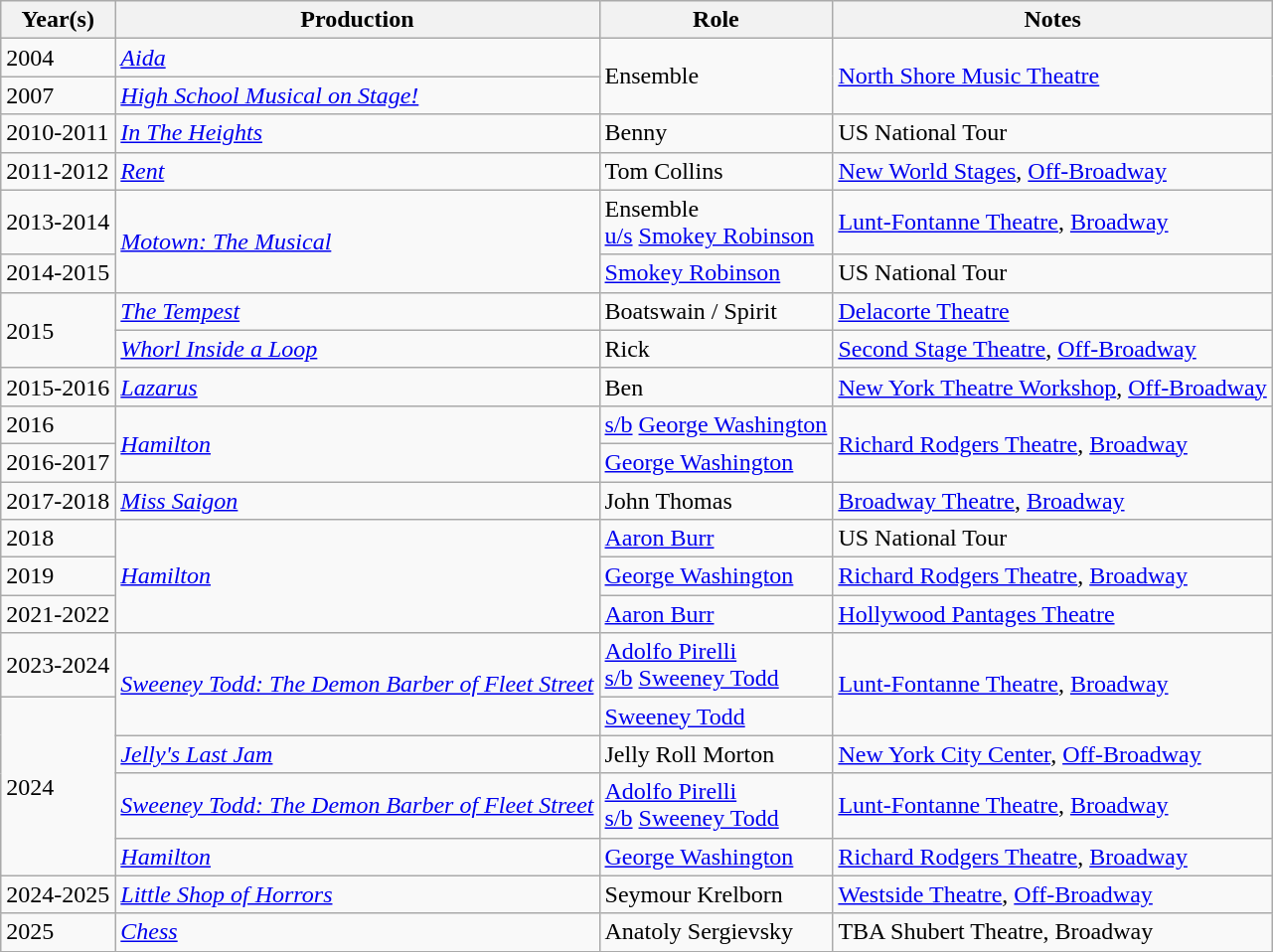<table class="wikitable">
<tr>
<th>Year(s)</th>
<th>Production</th>
<th>Role</th>
<th>Notes</th>
</tr>
<tr>
<td>2004</td>
<td><a href='#'><em>Aida</em></a></td>
<td rowspan=2>Ensemble</td>
<td rowspan=2><a href='#'>North Shore Music Theatre</a></td>
</tr>
<tr>
<td>2007</td>
<td><em><a href='#'>High School Musical on Stage!</a></em></td>
</tr>
<tr>
<td>2010-2011</td>
<td><em><a href='#'>In The Heights</a></em></td>
<td>Benny</td>
<td>US National Tour</td>
</tr>
<tr>
<td>2011-2012</td>
<td><a href='#'><em>Rent</em></a></td>
<td>Tom Collins</td>
<td><a href='#'>New World Stages</a>, <a href='#'>Off-Broadway</a></td>
</tr>
<tr>
<td>2013-2014</td>
<td rowspan=2><em><a href='#'>Motown: The Musical</a></em></td>
<td>Ensemble<br><a href='#'>u/s</a> <a href='#'>Smokey Robinson</a></td>
<td><a href='#'>Lunt-Fontanne Theatre</a>, <a href='#'>Broadway</a></td>
</tr>
<tr>
<td>2014-2015</td>
<td><a href='#'>Smokey Robinson</a></td>
<td>US National Tour</td>
</tr>
<tr>
<td rowspan=2>2015</td>
<td><em><a href='#'>The Tempest</a></em></td>
<td>Boatswain / Spirit</td>
<td><a href='#'>Delacorte Theatre</a></td>
</tr>
<tr>
<td><em><a href='#'>Whorl Inside a Loop</a></em></td>
<td>Rick</td>
<td><a href='#'>Second Stage Theatre</a>, <a href='#'>Off-Broadway</a></td>
</tr>
<tr>
<td>2015-2016</td>
<td><a href='#'><em>Lazarus</em></a></td>
<td>Ben</td>
<td><a href='#'>New York Theatre Workshop</a>, <a href='#'>Off-Broadway</a></td>
</tr>
<tr>
<td>2016</td>
<td rowspan=2><a href='#'><em>Hamilton</em></a></td>
<td><a href='#'>s/b</a> <a href='#'>George Washington</a></td>
<td rowspan=2><a href='#'>Richard Rodgers Theatre</a>, <a href='#'>Broadway</a></td>
</tr>
<tr>
<td>2016-2017</td>
<td><a href='#'>George Washington</a></td>
</tr>
<tr>
<td>2017-2018</td>
<td><em><a href='#'>Miss Saigon</a></em></td>
<td>John Thomas</td>
<td><a href='#'>Broadway Theatre</a>, <a href='#'>Broadway</a></td>
</tr>
<tr>
<td>2018</td>
<td rowspan=3><a href='#'><em>Hamilton</em></a></td>
<td><a href='#'>Aaron Burr</a></td>
<td>US National Tour</td>
</tr>
<tr>
<td>2019</td>
<td><a href='#'>George Washington</a></td>
<td><a href='#'>Richard Rodgers Theatre</a>, <a href='#'>Broadway</a></td>
</tr>
<tr>
<td>2021-2022</td>
<td><a href='#'>Aaron Burr</a></td>
<td><a href='#'>Hollywood Pantages Theatre</a></td>
</tr>
<tr>
<td>2023-2024</td>
<td rowspan=2><em><a href='#'>Sweeney Todd: The Demon Barber of Fleet Street</a></em></td>
<td><a href='#'>Adolfo Pirelli</a><br><a href='#'>s/b</a> <a href='#'>Sweeney Todd</a></td>
<td rowspan=2><a href='#'>Lunt-Fontanne Theatre</a>, <a href='#'>Broadway</a></td>
</tr>
<tr>
<td rowspan=4>2024</td>
<td><a href='#'>Sweeney Todd</a></td>
</tr>
<tr>
<td><em><a href='#'>Jelly's Last Jam</a></em></td>
<td>Jelly Roll Morton</td>
<td><a href='#'>New York City Center</a>, <a href='#'>Off-Broadway</a></td>
</tr>
<tr>
<td><em><a href='#'>Sweeney Todd: The Demon Barber of Fleet Street</a></em></td>
<td><a href='#'>Adolfo Pirelli</a><br><a href='#'>s/b</a> <a href='#'>Sweeney Todd</a></td>
<td><a href='#'>Lunt-Fontanne Theatre</a>, <a href='#'>Broadway</a></td>
</tr>
<tr>
<td><a href='#'><em>Hamilton</em></a></td>
<td><a href='#'>George Washington</a></td>
<td><a href='#'>Richard Rodgers Theatre</a>, <a href='#'>Broadway</a></td>
</tr>
<tr>
<td>2024-2025</td>
<td><a href='#'><em>Little Shop of Horrors</em></a></td>
<td>Seymour Krelborn</td>
<td><a href='#'>Westside Theatre</a>, <a href='#'>Off-Broadway</a></td>
</tr>
<tr>
<td>2025</td>
<td><a href='#'><em>Chess</em></a></td>
<td>Anatoly Sergievsky</td>
<td>TBA Shubert Theatre, Broadway</td>
</tr>
<tr>
</tr>
</table>
